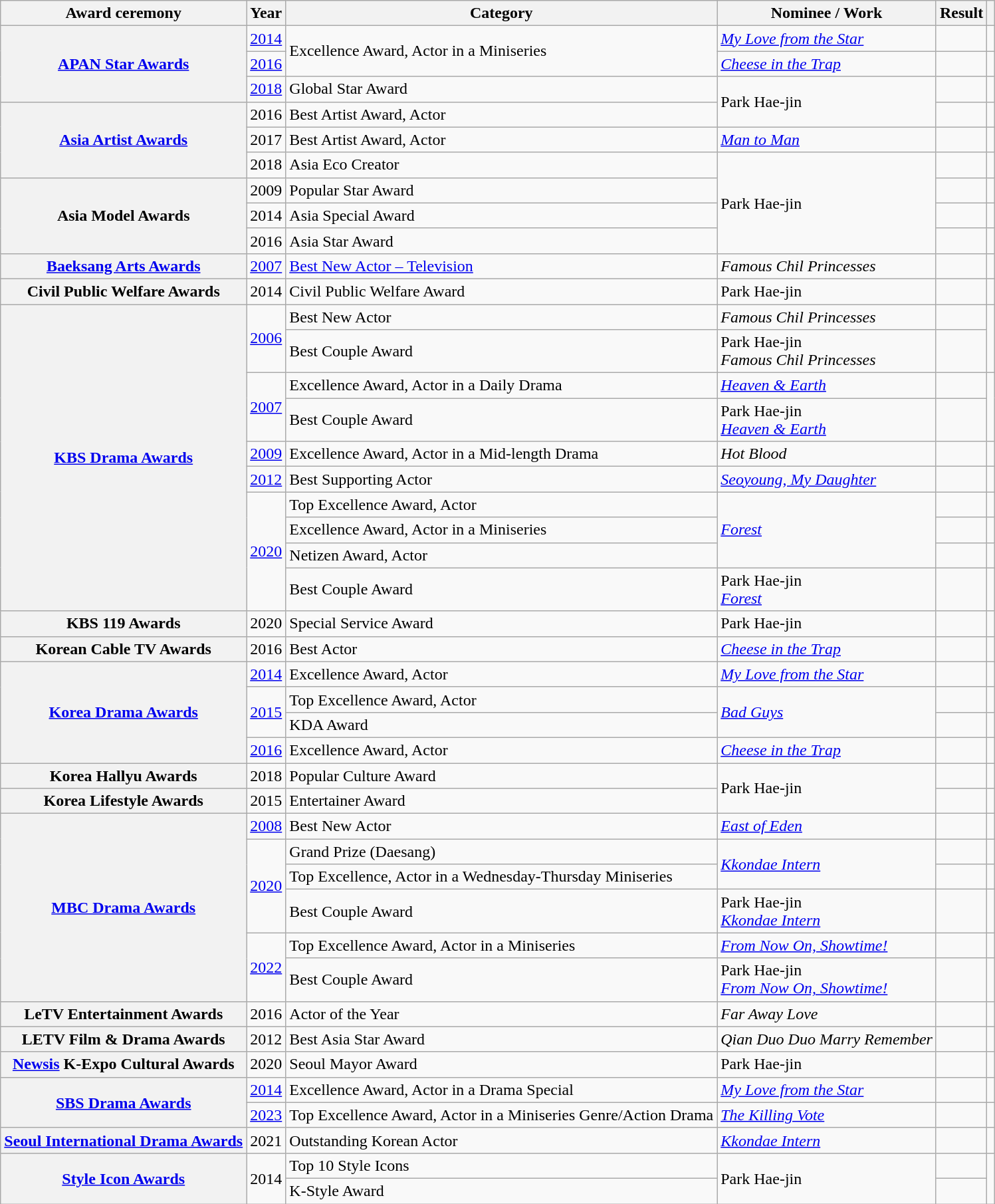<table class="wikitable plainrowheaders sortable">
<tr>
<th scope="col">Award ceremony</th>
<th scope="col">Year</th>
<th scope="col">Category</th>
<th scope="col">Nominee / Work</th>
<th scope="col">Result</th>
<th scope="col" class="unsortable"></th>
</tr>
<tr>
<th scope="row"  rowspan="3"><a href='#'>APAN Star Awards</a></th>
<td style="text-align:center"><a href='#'>2014</a></td>
<td rowspan="2">Excellence Award, Actor in a Miniseries</td>
<td><em><a href='#'>My Love from the Star</a></em></td>
<td></td>
<td style="text-align:center"></td>
</tr>
<tr>
<td style="text-align:center"><a href='#'>2016</a></td>
<td><em><a href='#'>Cheese in the Trap</a></em></td>
<td></td>
<td style="text-align:center"></td>
</tr>
<tr>
<td style="text-align:center"><a href='#'>2018</a></td>
<td>Global Star Award</td>
<td rowspan="2">Park Hae-jin</td>
<td></td>
<td style="text-align:center"></td>
</tr>
<tr>
<th scope="row"  rowspan="3"><a href='#'>Asia Artist Awards</a></th>
<td style="text-align:center">2016</td>
<td>Best Artist Award, Actor</td>
<td></td>
<td style="text-align:center"></td>
</tr>
<tr>
<td style="text-align:center">2017</td>
<td>Best Artist Award, Actor</td>
<td><em><a href='#'>Man to Man</a></em></td>
<td></td>
<td style="text-align:center"></td>
</tr>
<tr>
<td style="text-align:center">2018</td>
<td>Asia Eco Creator</td>
<td rowspan="4">Park Hae-jin</td>
<td></td>
<td style="text-align:center"></td>
</tr>
<tr>
<th scope="row"  rowspan="3">Asia Model Awards</th>
<td style="text-align:center">2009</td>
<td>Popular Star Award</td>
<td></td>
<td style="text-align:center"></td>
</tr>
<tr>
<td style="text-align:center">2014</td>
<td>Asia Special Award</td>
<td></td>
<td style="text-align:center"></td>
</tr>
<tr>
<td style="text-align:center">2016</td>
<td>Asia Star Award</td>
<td></td>
<td style="text-align:center"></td>
</tr>
<tr>
<th scope="row"><a href='#'>Baeksang Arts Awards</a></th>
<td style="text-align:center"><a href='#'>2007</a></td>
<td><a href='#'>Best New Actor – Television</a></td>
<td><em>Famous Chil Princesses</em></td>
<td></td>
<td style="text-align:center"></td>
</tr>
<tr>
<th scope="row">Civil Public Welfare Awards</th>
<td style="text-align:center">2014</td>
<td>Civil Public Welfare Award</td>
<td>Park Hae-jin</td>
<td></td>
<td style="text-align:center"></td>
</tr>
<tr>
<th scope="row" rowspan="10"><a href='#'>KBS Drama Awards</a></th>
<td rowspan="2" style="text-align:center"><a href='#'>2006</a></td>
<td>Best New Actor</td>
<td><em>Famous Chil Princesses</em></td>
<td></td>
<td rowspan="2" style="text-align:center"></td>
</tr>
<tr>
<td>Best Couple Award</td>
<td>Park Hae-jin  <br><em>Famous Chil Princesses</em></td>
<td></td>
</tr>
<tr>
<td rowspan="2" style="text-align:center"><a href='#'>2007</a></td>
<td>Excellence Award, Actor in a Daily Drama</td>
<td><em><a href='#'>Heaven & Earth</a></em></td>
<td></td>
<td rowspan="2" style="text-align:center"></td>
</tr>
<tr>
<td>Best Couple Award</td>
<td>Park Hae-jin <br><em><a href='#'>Heaven & Earth</a></em></td>
<td></td>
</tr>
<tr>
<td style="text-align:center"><a href='#'>2009</a></td>
<td>Excellence Award, Actor in a Mid-length Drama</td>
<td><em>Hot Blood</em></td>
<td></td>
<td style="text-align:center"></td>
</tr>
<tr>
<td style="text-align:center"><a href='#'>2012</a></td>
<td>Best Supporting Actor</td>
<td><em><a href='#'>Seoyoung, My Daughter</a></em></td>
<td></td>
<td style="text-align:center"></td>
</tr>
<tr>
<td rowspan="4" style="text-align:center"><a href='#'>2020</a></td>
<td>Top Excellence Award, Actor</td>
<td rowspan="3"><em><a href='#'>Forest</a></em></td>
<td></td>
<td style="text-align:center"></td>
</tr>
<tr>
<td>Excellence Award, Actor in a Miniseries</td>
<td></td>
<td style="text-align:center"></td>
</tr>
<tr>
<td>Netizen Award, Actor</td>
<td></td>
<td style="text-align:center"></td>
</tr>
<tr>
<td>Best Couple Award</td>
<td>Park Hae-jin  <br><em><a href='#'>Forest</a></em></td>
<td></td>
<td style="text-align:center"></td>
</tr>
<tr>
<th scope="row">KBS 119 Awards</th>
<td style="text-align:center">2020</td>
<td>Special Service Award</td>
<td>Park Hae-jin</td>
<td></td>
<td style="text-align:center"></td>
</tr>
<tr>
<th scope="row">Korean Cable TV Awards</th>
<td style="text-align:center">2016</td>
<td>Best Actor</td>
<td><em><a href='#'>Cheese in the Trap</a></em></td>
<td></td>
<td style="text-align:center"></td>
</tr>
<tr>
<th scope="row"  rowspan="4"><a href='#'>Korea Drama Awards</a></th>
<td style="text-align:center"><a href='#'>2014</a></td>
<td>Excellence Award, Actor</td>
<td><em><a href='#'>My Love from the Star</a></em></td>
<td></td>
<td style="text-align:center"></td>
</tr>
<tr>
<td rowspan="2" style="text-align:center"><a href='#'>2015</a></td>
<td>Top Excellence Award, Actor</td>
<td rowspan="2"><em><a href='#'>Bad Guys</a></em></td>
<td></td>
<td style="text-align:center"></td>
</tr>
<tr>
<td>KDA Award</td>
<td></td>
<td style="text-align:center"></td>
</tr>
<tr>
<td style="text-align:center"><a href='#'>2016</a></td>
<td>Excellence Award, Actor</td>
<td><em><a href='#'>Cheese in the Trap</a></em></td>
<td></td>
<td style="text-align:center"></td>
</tr>
<tr>
<th scope="row">Korea Hallyu Awards</th>
<td style="text-align:center">2018</td>
<td>Popular Culture Award</td>
<td rowspan="2">Park Hae-jin</td>
<td></td>
<td style="text-align:center"></td>
</tr>
<tr>
<th scope="row">Korea Lifestyle Awards</th>
<td style="text-align:center">2015</td>
<td>Entertainer Award</td>
<td></td>
<td style="text-align:center"></td>
</tr>
<tr>
<th scope="row"  rowspan="6"><a href='#'>MBC Drama Awards</a></th>
<td style="text-align:center"><a href='#'>2008</a></td>
<td>Best New Actor</td>
<td><em><a href='#'>East of Eden</a></em></td>
<td></td>
<td style="text-align:center"></td>
</tr>
<tr>
<td rowspan="3" style="text-align:center"><a href='#'>2020</a></td>
<td>Grand Prize (Daesang)</td>
<td rowspan="2"><em><a href='#'>Kkondae Intern</a></em></td>
<td></td>
<td style="text-align:center"></td>
</tr>
<tr>
<td>Top Excellence, Actor in a Wednesday-Thursday Miniseries</td>
<td></td>
<td style="text-align:center"></td>
</tr>
<tr>
<td>Best Couple Award</td>
<td>Park Hae-jin <br><em><a href='#'>Kkondae Intern</a></em></td>
<td></td>
<td style="text-align:center"></td>
</tr>
<tr>
<td rowspan="2" style="text-align:center"><a href='#'>2022</a></td>
<td>Top Excellence Award, Actor in a Miniseries</td>
<td><em><a href='#'>From Now On, Showtime!</a></em></td>
<td></td>
<td style="text-align:center"></td>
</tr>
<tr>
<td>Best Couple Award</td>
<td>Park Hae-jin <br><em><a href='#'>From Now On, Showtime!</a></em></td>
<td></td>
<td style="text-align:center"></td>
</tr>
<tr>
<th scope="row">LeTV Entertainment Awards</th>
<td style="text-align:center">2016</td>
<td>Actor of the Year</td>
<td><em>Far Away Love</em></td>
<td></td>
<td style="text-align:center"></td>
</tr>
<tr>
<th scope="row">LETV Film & Drama Awards</th>
<td style="text-align:center">2012</td>
<td>Best Asia Star Award</td>
<td><em>Qian Duo Duo Marry Remember</em></td>
<td></td>
<td style="text-align:center"></td>
</tr>
<tr>
<th scope="row"><a href='#'>Newsis</a> K-Expo Cultural Awards</th>
<td style="text-align:center">2020</td>
<td>Seoul Mayor Award</td>
<td>Park Hae-jin</td>
<td></td>
<td style="text-align:center"></td>
</tr>
<tr>
<th scope="row"  rowspan="2"><a href='#'>SBS Drama Awards</a></th>
<td style="text-align:center"><a href='#'>2014</a></td>
<td>Excellence Award, Actor in a Drama Special</td>
<td><em><a href='#'>My Love from the Star</a></em></td>
<td></td>
<td style="text-align:center"></td>
</tr>
<tr>
<td style="text-align:center"><a href='#'>2023</a></td>
<td>Top Excellence Award, Actor in a Miniseries Genre/Action Drama</td>
<td><em><a href='#'>The Killing Vote</a></em></td>
<td></td>
<td style="text-align:center"></td>
</tr>
<tr>
<th scope="row"><a href='#'>Seoul International Drama Awards</a></th>
<td style="text-align:center">2021</td>
<td>Outstanding Korean Actor</td>
<td><em><a href='#'>Kkondae Intern</a></em></td>
<td></td>
<td style="text-align:center"></td>
</tr>
<tr>
<th scope="row"  rowspan="2"><a href='#'>Style Icon Awards</a></th>
<td rowspan="2" style="text-align:center">2014</td>
<td>Top 10 Style Icons</td>
<td rowspan="2">Park Hae-jin</td>
<td></td>
<td rowspan="2" style="text-align:center"></td>
</tr>
<tr>
<td>K-Style Award</td>
<td></td>
</tr>
</table>
